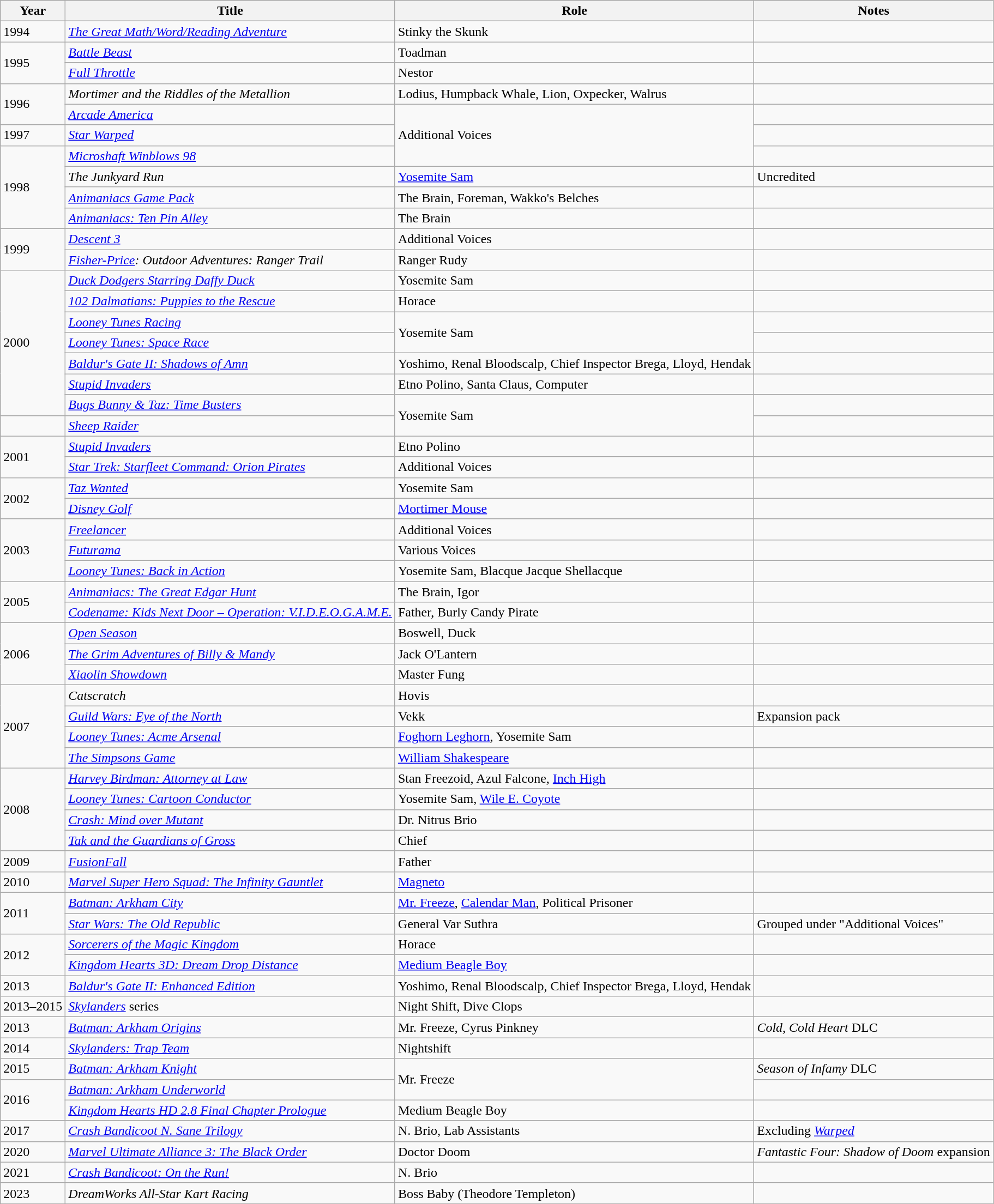<table class="wikitable sortable" >
<tr>
<th>Year</th>
<th>Title</th>
<th>Role</th>
<th class="unsortable">Notes</th>
</tr>
<tr>
<td>1994</td>
<td data-sort-value="Great Math, The"><em><a href='#'>The Great Math/Word/Reading Adventure</a></em></td>
<td>Stinky the Skunk</td>
<td></td>
</tr>
<tr>
<td rowspan=2>1995</td>
<td><em><a href='#'>Battle Beast</a></em></td>
<td>Toadman</td>
<td></td>
</tr>
<tr>
<td><em><a href='#'>Full Throttle</a></em></td>
<td>Nestor</td>
<td></td>
</tr>
<tr>
<td rowspan=2>1996</td>
<td><em>Mortimer and the Riddles of the Metallion</em></td>
<td>Lodius, Humpback Whale, Lion, Oxpecker, Walrus</td>
<td></td>
</tr>
<tr>
<td><em><a href='#'>Arcade America</a></em></td>
<td rowspan="3">Additional Voices</td>
<td></td>
</tr>
<tr>
<td>1997</td>
<td><em><a href='#'>Star Warped</a></em></td>
<td></td>
</tr>
<tr>
<td rowspan="4">1998</td>
<td><em><a href='#'>Microshaft Winblows 98</a></em></td>
<td></td>
</tr>
<tr>
<td data-sort-value="Junkyard Run, The"><em>The Junkyard Run</em></td>
<td><a href='#'>Yosemite Sam</a></td>
<td>Uncredited</td>
</tr>
<tr>
<td><em><a href='#'>Animaniacs Game Pack</a></em></td>
<td>The Brain, Foreman, Wakko's Belches</td>
<td></td>
</tr>
<tr>
<td><em><a href='#'>Animaniacs: Ten Pin Alley</a></em></td>
<td>The Brain</td>
<td></td>
</tr>
<tr>
<td rowspan=2>1999</td>
<td><em><a href='#'>Descent 3</a></em></td>
<td>Additional Voices</td>
<td></td>
</tr>
<tr>
<td><em><a href='#'>Fisher-Price</a>: Outdoor Adventures: Ranger Trail</em></td>
<td>Ranger Rudy</td>
<td></td>
</tr>
<tr>
<td rowspan="7">2000</td>
<td><em><a href='#'>Duck Dodgers Starring Daffy Duck</a></em></td>
<td>Yosemite Sam</td>
<td></td>
</tr>
<tr>
<td><em><a href='#'>102 Dalmatians: Puppies to the Rescue</a></em></td>
<td>Horace</td>
<td></td>
</tr>
<tr>
<td><em><a href='#'>Looney Tunes Racing</a></em></td>
<td rowspan="2">Yosemite Sam</td>
<td></td>
</tr>
<tr>
<td><em><a href='#'>Looney Tunes: Space Race</a></em></td>
<td></td>
</tr>
<tr>
<td><em><a href='#'>Baldur's Gate II: Shadows of Amn</a></em></td>
<td>Yoshimo, Renal Bloodscalp, Chief Inspector Brega, Lloyd, Hendak</td>
<td></td>
</tr>
<tr>
<td><em><a href='#'>Stupid Invaders</a></em></td>
<td>Etno Polino, Santa Claus, Computer</td>
<td></td>
</tr>
<tr>
<td><em><a href='#'>Bugs Bunny & Taz: Time Busters</a></em></td>
<td rowspan=2>Yosemite Sam</td>
<td></td>
</tr>
<tr>
<td></td>
<td><em><a href='#'>Sheep Raider</a></em></td>
<td></td>
</tr>
<tr>
<td rowspan="2">2001</td>
<td><em><a href='#'>Stupid Invaders</a></em></td>
<td>Etno Polino</td>
<td></td>
</tr>
<tr>
<td><em><a href='#'>Star Trek: Starfleet Command: Orion Pirates</a></em></td>
<td>Additional Voices</td>
<td></td>
</tr>
<tr>
<td rowspan=2>2002</td>
<td><em><a href='#'>Taz Wanted</a></em></td>
<td>Yosemite Sam</td>
<td></td>
</tr>
<tr>
<td><em><a href='#'>Disney Golf</a></em></td>
<td><a href='#'>Mortimer Mouse</a></td>
<td></td>
</tr>
<tr>
<td rowspan=3>2003</td>
<td><em><a href='#'>Freelancer</a></em></td>
<td>Additional Voices</td>
<td></td>
</tr>
<tr>
<td><em><a href='#'>Futurama</a></em></td>
<td>Various Voices</td>
<td></td>
</tr>
<tr>
<td><em><a href='#'>Looney Tunes: Back in Action</a></em></td>
<td>Yosemite Sam, Blacque Jacque Shellacque</td>
<td></td>
</tr>
<tr>
<td rowspan=2>2005</td>
<td><em><a href='#'>Animaniacs: The Great Edgar Hunt</a></em></td>
<td>The Brain, Igor</td>
<td></td>
</tr>
<tr>
<td><em><a href='#'>Codename: Kids Next Door – Operation: V.I.D.E.O.G.A.M.E.</a></em></td>
<td>Father, Burly Candy Pirate</td>
<td></td>
</tr>
<tr>
<td rowspan=3>2006</td>
<td><em><a href='#'>Open Season</a></em></td>
<td>Boswell, Duck</td>
<td></td>
</tr>
<tr>
<td data-sort-value="Grim Adventures of Billy & Mandy, The"><em><a href='#'>The Grim Adventures of Billy & Mandy</a></em></td>
<td>Jack O'Lantern</td>
<td></td>
</tr>
<tr>
<td><em><a href='#'>Xiaolin Showdown</a></em></td>
<td>Master Fung</td>
<td></td>
</tr>
<tr>
<td rowspan=4>2007</td>
<td><em>Catscratch</em></td>
<td>Hovis</td>
<td></td>
</tr>
<tr>
<td><em><a href='#'>Guild Wars: Eye of the North</a></em></td>
<td>Vekk</td>
<td>Expansion pack</td>
</tr>
<tr>
<td><em><a href='#'>Looney Tunes: Acme Arsenal</a></em></td>
<td><a href='#'>Foghorn Leghorn</a>, Yosemite Sam</td>
<td></td>
</tr>
<tr>
<td data-sort-value="Simpsons Game, The"><em><a href='#'>The Simpsons Game</a></em></td>
<td><a href='#'>William Shakespeare</a></td>
<td></td>
</tr>
<tr>
<td rowspan=4>2008</td>
<td><em><a href='#'>Harvey Birdman: Attorney at Law</a></em></td>
<td>Stan Freezoid, Azul Falcone, <a href='#'>Inch High</a></td>
<td></td>
</tr>
<tr>
<td><em><a href='#'>Looney Tunes: Cartoon Conductor</a></em></td>
<td>Yosemite Sam, <a href='#'>Wile E. Coyote</a></td>
<td></td>
</tr>
<tr>
<td><em><a href='#'>Crash: Mind over Mutant</a></em></td>
<td>Dr. Nitrus Brio</td>
<td></td>
</tr>
<tr>
<td><em><a href='#'>Tak and the Guardians of Gross</a></em></td>
<td>Chief</td>
<td></td>
</tr>
<tr>
<td>2009</td>
<td><em><a href='#'>FusionFall</a></em></td>
<td>Father</td>
<td></td>
</tr>
<tr>
<td>2010</td>
<td><em><a href='#'>Marvel Super Hero Squad: The Infinity Gauntlet</a></em></td>
<td><a href='#'>Magneto</a></td>
<td></td>
</tr>
<tr>
<td rowspan=2>2011</td>
<td><em><a href='#'>Batman: Arkham City</a></em></td>
<td><a href='#'>Mr. Freeze</a>, <a href='#'>Calendar Man</a>, Political Prisoner</td>
<td></td>
</tr>
<tr>
<td><em><a href='#'>Star Wars: The Old Republic</a></em></td>
<td>General Var Suthra</td>
<td>Grouped under "Additional Voices"</td>
</tr>
<tr>
<td rowspan=2>2012</td>
<td><em><a href='#'>Sorcerers of the Magic Kingdom</a></em></td>
<td>Horace</td>
<td></td>
</tr>
<tr>
<td><em><a href='#'>Kingdom Hearts 3D: Dream Drop Distance</a></em></td>
<td><a href='#'>Medium Beagle Boy</a></td>
<td></td>
</tr>
<tr>
<td>2013</td>
<td><em><a href='#'>Baldur's Gate II: Enhanced Edition</a></em></td>
<td>Yoshimo, Renal Bloodscalp, Chief Inspector Brega, Lloyd, Hendak</td>
<td></td>
</tr>
<tr>
<td>2013–2015</td>
<td><em><a href='#'>Skylanders</a></em> series</td>
<td>Night Shift, Dive Clops</td>
<td></td>
</tr>
<tr>
<td>2013</td>
<td><em><a href='#'>Batman: Arkham Origins</a></em></td>
<td>Mr. Freeze, Cyrus Pinkney</td>
<td><em>Cold, Cold Heart</em> DLC</td>
</tr>
<tr>
<td>2014</td>
<td><em><a href='#'>Skylanders: Trap Team</a></em></td>
<td>Nightshift</td>
<td></td>
</tr>
<tr>
<td>2015</td>
<td><em><a href='#'>Batman: Arkham Knight</a></em></td>
<td rowspan=2>Mr. Freeze</td>
<td><em>Season of Infamy</em> DLC</td>
</tr>
<tr>
<td rowspan=2>2016</td>
<td><em><a href='#'>Batman: Arkham Underworld</a></em></td>
<td></td>
</tr>
<tr>
<td><em><a href='#'>Kingdom Hearts HD 2.8 Final Chapter Prologue</a></em></td>
<td>Medium Beagle Boy</td>
<td></td>
</tr>
<tr>
<td>2017</td>
<td><em><a href='#'>Crash Bandicoot N. Sane Trilogy</a></em></td>
<td>N. Brio, Lab Assistants</td>
<td>Excluding <em><a href='#'>Warped</a></em></td>
</tr>
<tr>
<td>2020</td>
<td><em><a href='#'>Marvel Ultimate Alliance 3: The Black Order</a></em></td>
<td>Doctor Doom</td>
<td><em>Fantastic Four: Shadow of Doom</em> expansion</td>
</tr>
<tr>
<td>2021</td>
<td><em><a href='#'>Crash Bandicoot: On the Run!</a></em></td>
<td>N. Brio</td>
</tr>
<tr>
<td>2023</td>
<td><em>DreamWorks All-Star Kart Racing</em></td>
<td>Boss Baby (Theodore Templeton)</td>
<td></td>
</tr>
</table>
